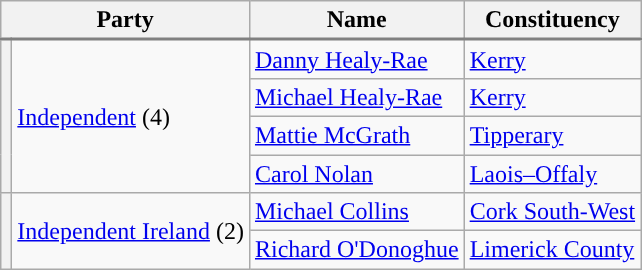<table class="wikitable sortable">
<tr style="border-bottom: 2px solid gray;">
<th colspan=2>Party</th>
<th>Name</th>
<th>Constituency</th>
</tr>
<tr>
<th rowspan=4 style="background-color:"></th>
<td rowspan=4><a href='#'>Independent</a> (4)</td>
<td><a href='#'>Danny Healy-Rae</a></td>
<td><a href='#'>Kerry</a></td>
</tr>
<tr>
<td><a href='#'>Michael Healy-Rae</a></td>
<td><a href='#'>Kerry</a></td>
</tr>
<tr>
<td><a href='#'>Mattie McGrath</a></td>
<td><a href='#'>Tipperary</a></td>
</tr>
<tr>
<td><a href='#'>Carol Nolan</a></td>
<td><a href='#'>Laois–Offaly</a></td>
</tr>
<tr>
<th rowspan=2 style="background-color:"></th>
<td rowspan=2><a href='#'>Independent Ireland</a> (2)</td>
<td data-sort-value="Collins, Michael"><a href='#'>Michael Collins</a></td>
<td><a href='#'>Cork South-West</a></td>
</tr>
<tr>
<td><a href='#'>Richard O'Donoghue</a></td>
<td><a href='#'>Limerick County</a></td>
</tr>
</table>
